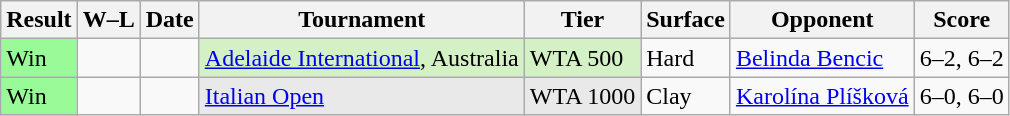<table class="sortable wikitable">
<tr>
<th>Result</th>
<th class="unsortable">W–L</th>
<th>Date</th>
<th>Tournament</th>
<th>Tier</th>
<th>Surface</th>
<th>Opponent</th>
<th class="unsortable">Score</th>
</tr>
<tr>
<td style="background:#98fb98">Win</td>
<td></td>
<td><a href='#'></a></td>
<td style="background:#d4f1c5"><a href='#'>Adelaide International</a>, Australia</td>
<td style="background:#d4f1c5">WTA 500</td>
<td>Hard</td>
<td> <a href='#'>Belinda Bencic</a></td>
<td>6–2, 6–2</td>
</tr>
<tr>
<td style="background:#98fb98">Win</td>
<td></td>
<td><a href='#'></a></td>
<td style="background:#e9e9e9"><a href='#'>Italian Open</a></td>
<td style="background:#e9e9e9">WTA 1000</td>
<td>Clay</td>
<td> <a href='#'>Karolína Plíšková</a></td>
<td>6–0, 6–0</td>
</tr>
</table>
